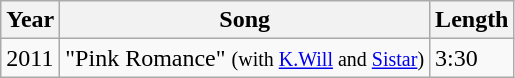<table class="wikitable">
<tr>
<th>Year</th>
<th>Song</th>
<th>Length</th>
</tr>
<tr>
<td>2011</td>
<td>"Pink  Romance" <small>(with <a href='#'>K.Will</a> and <a href='#'>Sistar</a>)</small></td>
<td>3:30</td>
</tr>
</table>
